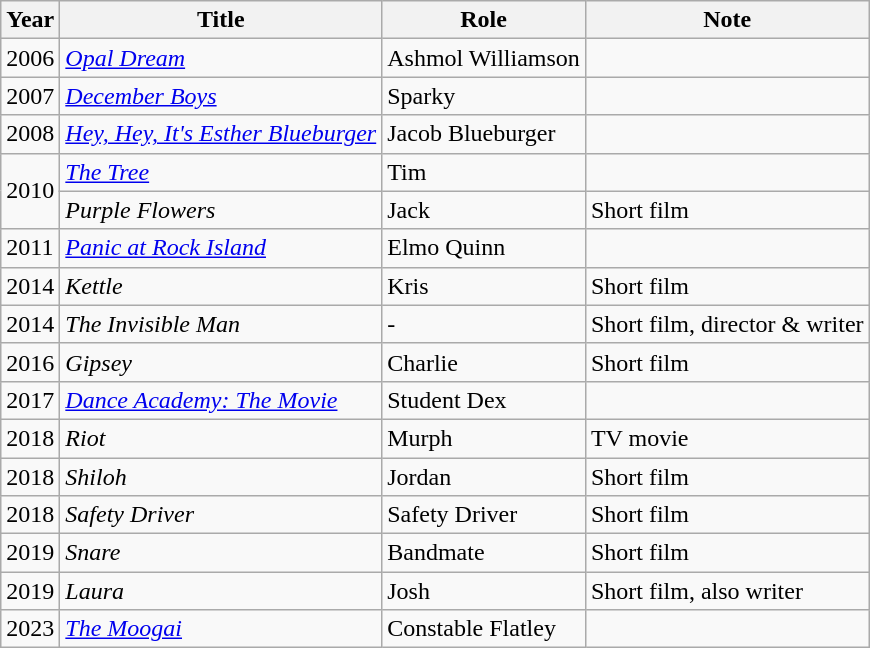<table class="wikitable sortable plainrowheaders">
<tr>
<th scope="col">Year</th>
<th scope="col">Title</th>
<th scope="col">Role</th>
<th scope="”col”">Note</th>
</tr>
<tr>
<td>2006</td>
<td><em><a href='#'>Opal Dream</a></em></td>
<td>Ashmol Williamson</td>
<td></td>
</tr>
<tr>
<td>2007</td>
<td><em><a href='#'>December Boys</a></em></td>
<td>Sparky</td>
<td></td>
</tr>
<tr>
<td>2008</td>
<td><em><a href='#'>Hey, Hey, It's Esther Blueburger</a></em></td>
<td>Jacob Blueburger</td>
<td></td>
</tr>
<tr>
<td rowspan="2">2010</td>
<td><em><a href='#'>The Tree</a></em></td>
<td>Tim</td>
<td></td>
</tr>
<tr>
<td><em>Purple Flowers</em></td>
<td>Jack</td>
<td>Short film</td>
</tr>
<tr>
<td>2011</td>
<td><em><a href='#'>Panic at Rock Island</a></em></td>
<td>Elmo Quinn</td>
<td></td>
</tr>
<tr>
<td>2014</td>
<td><em>Kettle</em></td>
<td>Kris</td>
<td>Short film</td>
</tr>
<tr>
<td>2014</td>
<td><em>The Invisible Man</em></td>
<td>-</td>
<td>Short film, director & writer</td>
</tr>
<tr>
<td>2016</td>
<td><em>Gipsey</em></td>
<td>Charlie</td>
<td>Short film</td>
</tr>
<tr>
<td>2017</td>
<td><em><a href='#'>Dance Academy: The Movie</a></em></td>
<td>Student Dex</td>
<td></td>
</tr>
<tr>
<td>2018</td>
<td><em>Riot</em></td>
<td>Murph</td>
<td>TV movie</td>
</tr>
<tr>
<td>2018</td>
<td><em>Shiloh</em></td>
<td>Jordan</td>
<td>Short film</td>
</tr>
<tr>
<td>2018</td>
<td><em>Safety Driver</em></td>
<td>Safety Driver</td>
<td>Short film</td>
</tr>
<tr>
<td>2019</td>
<td><em>Snare</em></td>
<td>Bandmate</td>
<td>Short film</td>
</tr>
<tr>
<td>2019</td>
<td><em>Laura</em></td>
<td>Josh</td>
<td>Short film, also writer</td>
</tr>
<tr>
<td>2023</td>
<td><em><a href='#'>The Moogai</a></em></td>
<td>Constable Flatley</td>
<td></td>
</tr>
</table>
